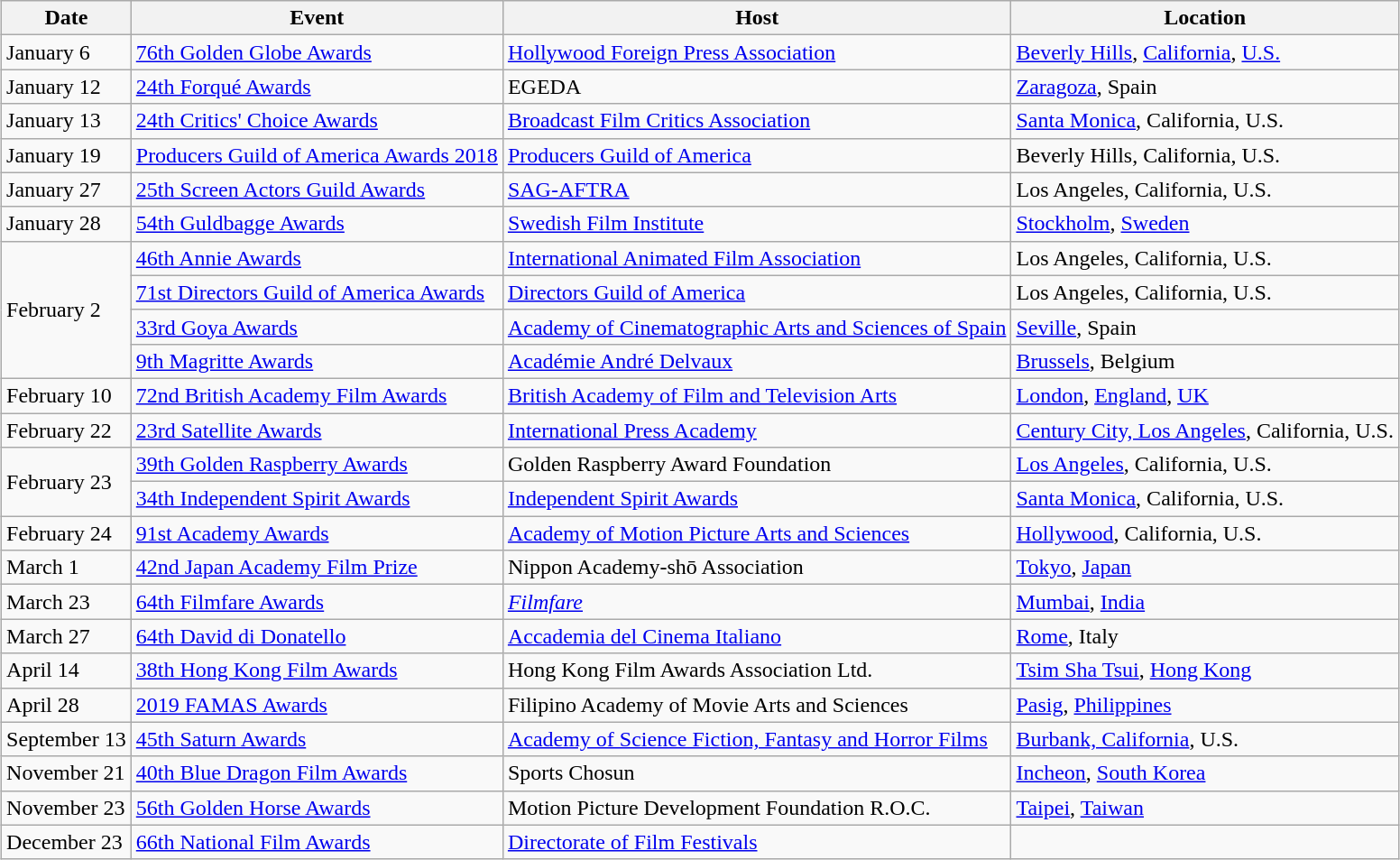<table class="wikitable" style="margin:auto; margin:auto;">
<tr>
<th>Date</th>
<th>Event</th>
<th>Host</th>
<th>Location</th>
</tr>
<tr>
<td>January 6</td>
<td><a href='#'>76th Golden Globe Awards</a></td>
<td><a href='#'>Hollywood Foreign Press Association</a></td>
<td><a href='#'>Beverly Hills</a>, <a href='#'>California</a>, <a href='#'>U.S.</a></td>
</tr>
<tr>
<td>January 12</td>
<td><a href='#'>24th Forqué Awards</a></td>
<td>EGEDA</td>
<td><a href='#'>Zaragoza</a>, Spain</td>
</tr>
<tr>
<td>January 13</td>
<td><a href='#'>24th Critics' Choice Awards</a></td>
<td><a href='#'>Broadcast Film Critics Association</a></td>
<td><a href='#'>Santa Monica</a>, California, U.S.</td>
</tr>
<tr>
<td>January 19</td>
<td><a href='#'>Producers Guild of America Awards 2018</a></td>
<td><a href='#'>Producers Guild of America</a></td>
<td>Beverly Hills, California, U.S.</td>
</tr>
<tr>
<td>January 27</td>
<td><a href='#'>25th Screen Actors Guild Awards</a></td>
<td><a href='#'>SAG-AFTRA</a></td>
<td>Los Angeles, California, U.S.</td>
</tr>
<tr>
<td>January 28</td>
<td><a href='#'>54th Guldbagge Awards</a></td>
<td><a href='#'>Swedish Film Institute</a></td>
<td><a href='#'>Stockholm</a>, <a href='#'>Sweden</a></td>
</tr>
<tr>
<td rowspan=4>February 2</td>
<td><a href='#'>46th Annie Awards</a></td>
<td><a href='#'>International Animated Film Association</a></td>
<td>Los Angeles, California, U.S.</td>
</tr>
<tr>
<td><a href='#'>71st Directors Guild of America Awards</a></td>
<td><a href='#'>Directors Guild of America</a></td>
<td>Los Angeles, California, U.S.</td>
</tr>
<tr>
<td><a href='#'>33rd Goya Awards</a></td>
<td><a href='#'>Academy of Cinematographic Arts and Sciences of Spain</a></td>
<td><a href='#'>Seville</a>, Spain</td>
</tr>
<tr>
<td><a href='#'>9th Magritte Awards</a></td>
<td><a href='#'>Académie André Delvaux</a></td>
<td><a href='#'>Brussels</a>, Belgium</td>
</tr>
<tr>
<td>February 10</td>
<td><a href='#'>72nd British Academy Film Awards</a></td>
<td><a href='#'>British Academy of Film and Television Arts</a></td>
<td><a href='#'>London</a>, <a href='#'>England</a>, <a href='#'>UK</a></td>
</tr>
<tr>
<td>February 22</td>
<td><a href='#'>23rd Satellite Awards</a></td>
<td><a href='#'>International Press Academy</a></td>
<td><a href='#'>Century City, Los Angeles</a>, California, U.S.</td>
</tr>
<tr>
<td rowspan=2>February 23</td>
<td><a href='#'>39th Golden Raspberry Awards</a></td>
<td>Golden Raspberry Award Foundation</td>
<td><a href='#'>Los Angeles</a>, California, U.S.</td>
</tr>
<tr>
<td><a href='#'>34th Independent Spirit Awards</a></td>
<td><a href='#'>Independent Spirit Awards</a></td>
<td><a href='#'>Santa Monica</a>, California, U.S.</td>
</tr>
<tr>
<td>February 24</td>
<td><a href='#'>91st Academy Awards</a></td>
<td><a href='#'>Academy of Motion Picture Arts and Sciences</a></td>
<td><a href='#'>Hollywood</a>, California, U.S.</td>
</tr>
<tr>
<td>March 1</td>
<td><a href='#'>42nd Japan Academy Film Prize</a></td>
<td>Nippon Academy-shō Association</td>
<td><a href='#'>Tokyo</a>, <a href='#'>Japan</a></td>
</tr>
<tr>
<td>March 23</td>
<td><a href='#'>64th Filmfare Awards</a></td>
<td><em><a href='#'>Filmfare</a></em></td>
<td><a href='#'>Mumbai</a>, <a href='#'>India</a></td>
</tr>
<tr>
<td>March 27</td>
<td><a href='#'>64th David di Donatello</a></td>
<td><a href='#'>Accademia del Cinema Italiano</a></td>
<td><a href='#'>Rome</a>, Italy</td>
</tr>
<tr>
<td>April 14</td>
<td><a href='#'>38th Hong Kong Film Awards</a></td>
<td>Hong Kong Film Awards Association Ltd.</td>
<td><a href='#'>Tsim Sha Tsui</a>, <a href='#'>Hong Kong</a></td>
</tr>
<tr>
<td>April 28</td>
<td><a href='#'>2019 FAMAS Awards</a></td>
<td>Filipino Academy of Movie Arts and Sciences</td>
<td><a href='#'>Pasig</a>, <a href='#'>Philippines</a></td>
</tr>
<tr>
<td>September 13</td>
<td><a href='#'>45th Saturn Awards</a></td>
<td><a href='#'>Academy of Science Fiction, Fantasy and Horror Films</a></td>
<td><a href='#'>Burbank, California</a>, U.S.</td>
</tr>
<tr>
<td>November 21</td>
<td><a href='#'>40th Blue Dragon Film Awards</a></td>
<td>Sports Chosun</td>
<td><a href='#'>Incheon</a>, <a href='#'>South Korea</a></td>
</tr>
<tr>
<td>November 23</td>
<td><a href='#'>56th Golden Horse Awards</a></td>
<td>Motion Picture Development Foundation R.O.C.</td>
<td><a href='#'>Taipei</a>, <a href='#'>Taiwan</a></td>
</tr>
<tr>
<td>December 23</td>
<td><a href='#'>66th National Film Awards</a></td>
<td><a href='#'>Directorate of Film Festivals</a></td>
<td></td>
</tr>
</table>
